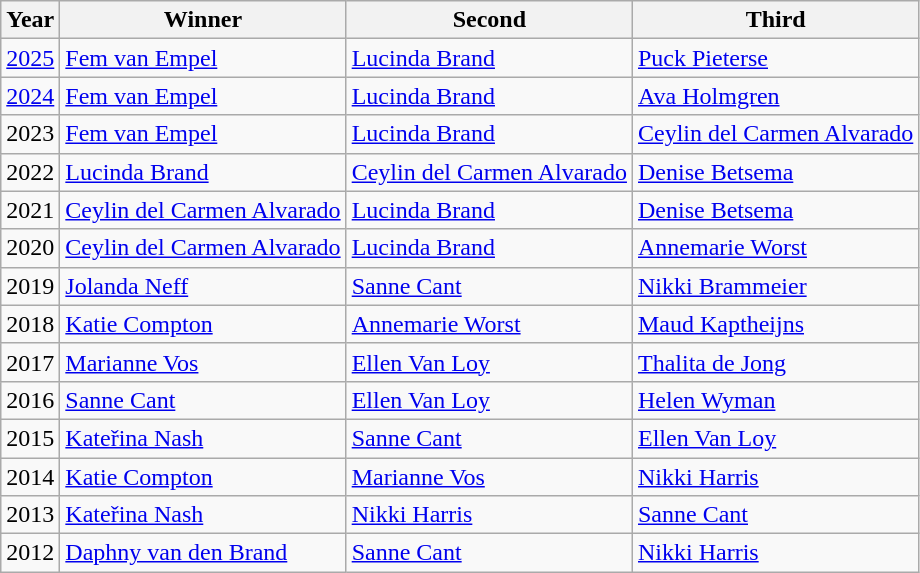<table class="wikitable">
<tr>
<th>Year</th>
<th>Winner</th>
<th>Second</th>
<th>Third</th>
</tr>
<tr>
<td><a href='#'>2025</a></td>
<td> <a href='#'>Fem van Empel</a></td>
<td> <a href='#'>Lucinda Brand</a></td>
<td> <a href='#'>Puck Pieterse</a></td>
</tr>
<tr>
<td><a href='#'>2024</a></td>
<td> <a href='#'>Fem van Empel</a></td>
<td> <a href='#'>Lucinda Brand</a></td>
<td> <a href='#'>Ava Holmgren</a></td>
</tr>
<tr>
<td>2023</td>
<td> <a href='#'>Fem van Empel</a></td>
<td> <a href='#'>Lucinda Brand</a></td>
<td> <a href='#'>Ceylin del Carmen Alvarado</a></td>
</tr>
<tr>
<td>2022</td>
<td> <a href='#'>Lucinda Brand</a></td>
<td> <a href='#'>Ceylin del Carmen Alvarado</a></td>
<td> <a href='#'>Denise Betsema</a></td>
</tr>
<tr>
<td>2021</td>
<td> <a href='#'>Ceylin del Carmen Alvarado</a></td>
<td> <a href='#'>Lucinda Brand</a></td>
<td> <a href='#'>Denise Betsema</a></td>
</tr>
<tr>
<td>2020</td>
<td> <a href='#'>Ceylin del Carmen Alvarado</a></td>
<td> <a href='#'>Lucinda Brand</a></td>
<td> <a href='#'>Annemarie Worst</a></td>
</tr>
<tr>
<td>2019</td>
<td> <a href='#'>Jolanda Neff</a></td>
<td> <a href='#'>Sanne Cant</a></td>
<td> <a href='#'>Nikki Brammeier</a></td>
</tr>
<tr>
<td>2018</td>
<td> <a href='#'>Katie Compton</a></td>
<td> <a href='#'>Annemarie Worst</a></td>
<td> <a href='#'>Maud Kaptheijns</a></td>
</tr>
<tr>
<td>2017</td>
<td> <a href='#'>Marianne Vos</a></td>
<td> <a href='#'>Ellen Van Loy</a></td>
<td> <a href='#'>Thalita de Jong</a></td>
</tr>
<tr>
<td>2016</td>
<td> <a href='#'>Sanne Cant</a></td>
<td> <a href='#'>Ellen Van Loy</a></td>
<td> <a href='#'>Helen Wyman</a></td>
</tr>
<tr>
<td>2015</td>
<td> <a href='#'>Kateřina Nash</a></td>
<td> <a href='#'>Sanne Cant</a></td>
<td> <a href='#'>Ellen Van Loy</a></td>
</tr>
<tr>
<td>2014</td>
<td> <a href='#'>Katie Compton</a></td>
<td> <a href='#'>Marianne Vos</a></td>
<td> <a href='#'>Nikki Harris</a></td>
</tr>
<tr>
<td>2013</td>
<td> <a href='#'>Kateřina Nash</a></td>
<td> <a href='#'>Nikki Harris</a></td>
<td> <a href='#'>Sanne Cant</a></td>
</tr>
<tr>
<td>2012</td>
<td> <a href='#'>Daphny van den Brand</a></td>
<td> <a href='#'>Sanne Cant</a></td>
<td> <a href='#'>Nikki Harris</a></td>
</tr>
</table>
